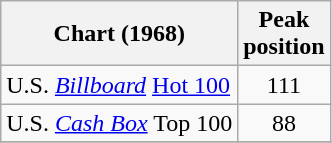<table class="wikitable">
<tr>
<th>Chart (1968)</th>
<th>Peak<br>position</th>
</tr>
<tr>
<td>U.S. <em><a href='#'>Billboard</a></em> <a href='#'>Hot 100</a></td>
<td style="text-align:center;">111</td>
</tr>
<tr>
<td>U.S. <a href='#'><em>Cash Box</em></a> Top 100</td>
<td align="center">88</td>
</tr>
<tr>
</tr>
</table>
